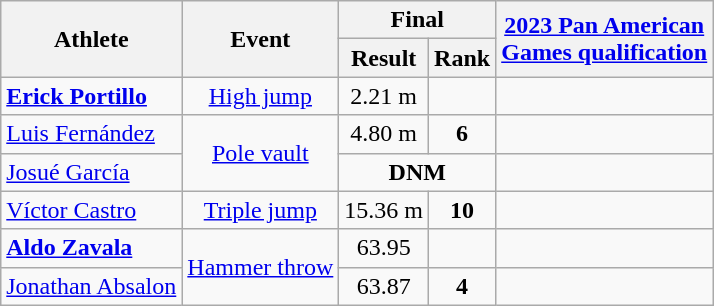<table class="wikitable">
<tr>
<th rowspan="2">Athlete</th>
<th rowspan="2">Event</th>
<th colspan="2">Final</th>
<th rowspan="2"><a href='#'>2023 Pan American <br> Games qualification</a></th>
</tr>
<tr>
<th>Result</th>
<th>Rank</th>
</tr>
<tr align="center">
<td align="left"><strong><a href='#'>Erick Portillo</a></strong></td>
<td><a href='#'>High jump</a></td>
<td>2.21 m</td>
<td></td>
<td></td>
</tr>
<tr align="center">
<td align="left"><a href='#'>Luis Fernández</a></td>
<td rowspan="2"><a href='#'>Pole vault</a></td>
<td>4.80 m</td>
<td><strong>6</strong></td>
<td></td>
</tr>
<tr align="center">
<td align="left"><a href='#'>Josué García</a></td>
<td colspan="2"><strong>DNM</strong></td>
<td></td>
</tr>
<tr align="center">
<td align="left"><a href='#'>Víctor Castro</a></td>
<td><a href='#'>Triple jump</a></td>
<td>15.36 m</td>
<td><strong>10</strong></td>
<td></td>
</tr>
<tr align="center">
<td align="left"><strong><a href='#'>Aldo Zavala</a></strong></td>
<td rowspan="2"><a href='#'>Hammer throw</a></td>
<td>63.95</td>
<td></td>
<td></td>
</tr>
<tr align="center">
<td align="left"><a href='#'>Jonathan Absalon</a></td>
<td>63.87</td>
<td><strong>4</strong></td>
<td></td>
</tr>
</table>
